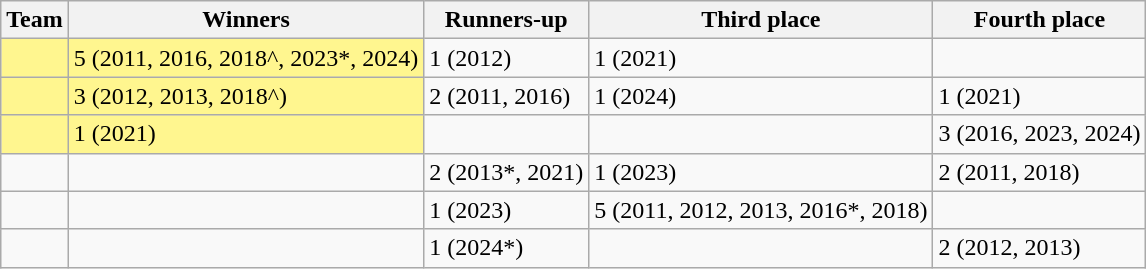<table class="wikitable sortable">
<tr>
<th>Team</th>
<th>Winners</th>
<th>Runners-up</th>
<th>Third place</th>
<th>Fourth place</th>
</tr>
<tr>
<td style=background:#FFF68F></td>
<td style=background:#FFF68F>5 (2011, 2016, 2018^, 2023*, 2024)</td>
<td>1 (2012)</td>
<td>1 (2021)</td>
<td></td>
</tr>
<tr>
<td style=background:#FFF68F></td>
<td style=background:#FFF68F>3 (2012, 2013, 2018^)</td>
<td>2 (2011, 2016)</td>
<td>1 (2024)</td>
<td>1 (2021)</td>
</tr>
<tr>
<td style=background:#FFF68F></td>
<td style=background:#FFF68F>1 (2021)</td>
<td></td>
<td></td>
<td>3 (2016, 2023, 2024)</td>
</tr>
<tr>
<td style=background:></td>
<td style=background:></td>
<td>2 (2013*, 2021)</td>
<td>1 (2023)</td>
<td>2 (2011, 2018)</td>
</tr>
<tr>
<td style=background:></td>
<td style=background:></td>
<td>1 (2023)</td>
<td>5 (2011, 2012, 2013, 2016*, 2018)</td>
<td></td>
</tr>
<tr>
<td style=background:></td>
<td style=background:></td>
<td>1 (2024*)</td>
<td></td>
<td>2 (2012, 2013)</td>
</tr>
</table>
